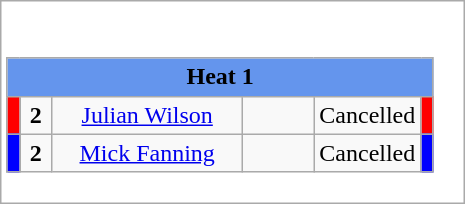<table class="wikitable" style="background:#fff;">
<tr>
<td style="margin: 1em auto;"><div><br><table class="wikitable">
<tr>
<td colspan="6"  style="text-align:center; background:#6495ed;"><strong>Heat 1</strong></td>
</tr>
<tr>
<td style="width:01px; background: #f00;"></td>
<td style="width:14px; text-align:center;"><strong>2</strong></td>
<td style="width:120px; text-align:center;"><a href='#'>Julian Wilson</a></td>
<td style="width:40px; text-align:center;"></td>
<td style="width:20px; text-align:center;">Cancelled</td>
<td style="width:01px; background: #f00;"></td>
</tr>
<tr>
<td style="width:01px; background: #00f;"></td>
<td style="width:14px; text-align:center;"><strong>2</strong></td>
<td style="width:120px; text-align:center;"><a href='#'>Mick Fanning</a></td>
<td style="width:40px; text-align:center;"></td>
<td style="width:20px; text-align:center;">Cancelled</td>
<td style="width:01px; background: #00f;"></td>
</tr>
</table>
</div></td>
</tr>
</table>
